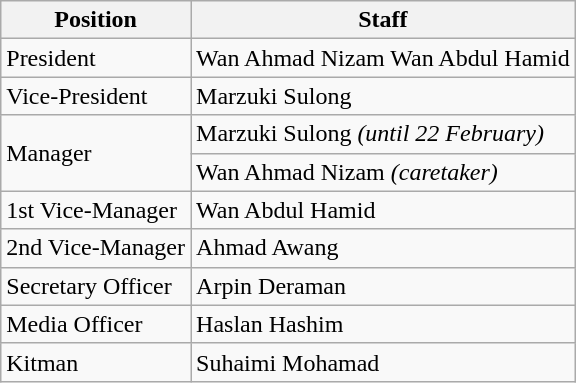<table class=wikitable>
<tr>
<th>Position</th>
<th>Staff</th>
</tr>
<tr>
<td>President</td>
<td> Wan Ahmad Nizam Wan Abdul Hamid</td>
</tr>
<tr>
<td>Vice-President</td>
<td> Marzuki Sulong</td>
</tr>
<tr>
<td rowspan="2">Manager</td>
<td> Marzuki Sulong <em>(until 22 February)</em></td>
</tr>
<tr>
<td> Wan Ahmad Nizam <em>(caretaker)</em></td>
</tr>
<tr>
<td>1st Vice-Manager</td>
<td> Wan Abdul Hamid</td>
</tr>
<tr>
<td>2nd Vice-Manager</td>
<td> Ahmad Awang</td>
</tr>
<tr>
<td>Secretary Officer</td>
<td> Arpin Deraman</td>
</tr>
<tr>
<td>Media Officer</td>
<td> Haslan Hashim</td>
</tr>
<tr>
<td>Kitman</td>
<td> Suhaimi Mohamad</td>
</tr>
</table>
